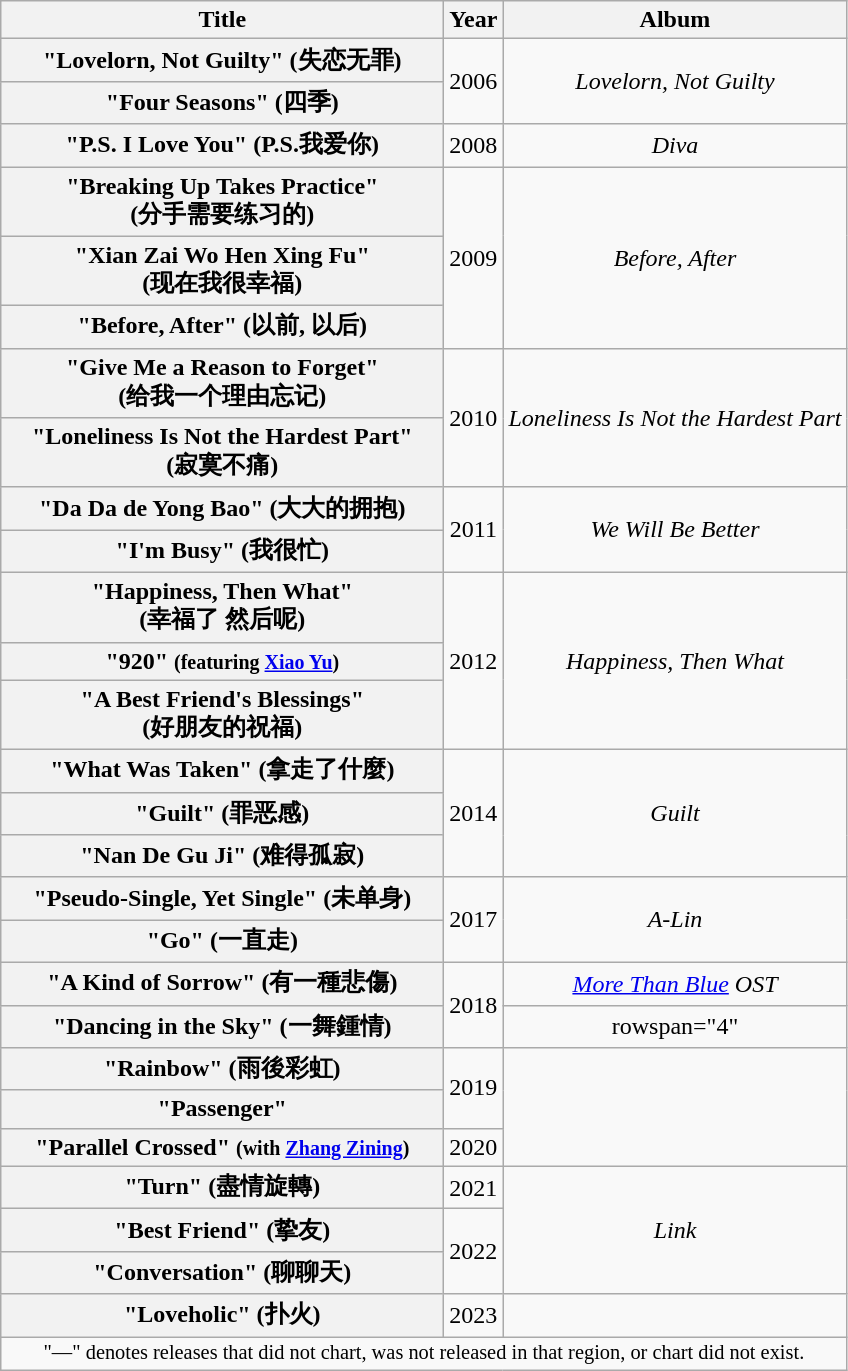<table class="wikitable plainrowheaders" style="text-align:center;">
<tr>
<th rowspan="1" scope="col" style="width:18em;">Title</th>
<th rowspan="1" scope="col">Year</th>
<th rowspan="1" scope="col">Album</th>
</tr>
<tr>
<th scope="row">"Lovelorn, Not Guilty" (失恋无罪)</th>
<td rowspan="2">2006</td>
<td rowspan="2"><em>Lovelorn, Not Guilty</em></td>
</tr>
<tr>
<th scope="row">"Four Seasons" (四季)</th>
</tr>
<tr>
<th scope="row">"P.S. I Love You" (P.S.我爱你)</th>
<td>2008</td>
<td><em>Diva</em></td>
</tr>
<tr>
<th scope="row">"Breaking Up Takes Practice"<br>(分手需要练习的)</th>
<td rowspan="3">2009</td>
<td rowspan="3"><em>Before, After</em></td>
</tr>
<tr>
<th scope="row">"Xian Zai Wo Hen Xing Fu"<br>(现在我很幸福)</th>
</tr>
<tr>
<th scope="row">"Before, After" (以前, 以后)</th>
</tr>
<tr>
<th scope="row">"Give Me a Reason to Forget"<br>(给我一个理由忘记)</th>
<td rowspan="2">2010</td>
<td rowspan="2"><em>Loneliness Is Not the Hardest Part</em></td>
</tr>
<tr>
<th scope="row">"Loneliness Is Not the Hardest Part"<br>(寂寞不痛)</th>
</tr>
<tr>
<th scope="row">"Da Da de Yong Bao" (大大的拥抱)</th>
<td rowspan="2">2011</td>
<td rowspan="2"><em>We Will Be Better</em></td>
</tr>
<tr>
<th scope="row">"I'm Busy" (我很忙)</th>
</tr>
<tr>
<th scope="row">"Happiness, Then What"<br>(幸福了 然后呢)</th>
<td rowspan="3">2012</td>
<td rowspan="3"><em>Happiness, Then What</em></td>
</tr>
<tr>
<th scope="row">"920" <small>(featuring <a href='#'>Xiao Yu</a>)</small></th>
</tr>
<tr>
<th scope="row">"A Best Friend's Blessings"<br>(好朋友的祝福)</th>
</tr>
<tr>
<th scope="row">"What Was Taken" (拿走了什麼)</th>
<td rowspan="3">2014</td>
<td rowspan="3"><em>Guilt</em></td>
</tr>
<tr>
<th scope="row">"Guilt" (罪恶感)</th>
</tr>
<tr>
<th scope="row">"Nan De Gu Ji" (难得孤寂)</th>
</tr>
<tr>
<th scope="row">"Pseudo-Single, Yet Single" (未单身)</th>
<td rowspan="2">2017</td>
<td rowspan="2"><em>A-Lin</em></td>
</tr>
<tr>
<th scope="row">"Go" (一直走)</th>
</tr>
<tr>
<th scope="row">"A Kind of Sorrow" (有一種悲傷)</th>
<td rowspan="2">2018</td>
<td><em><a href='#'>More Than Blue</a> OST</em></td>
</tr>
<tr>
<th scope="row">"Dancing in the Sky" (一舞鍾情)</th>
<td>rowspan="4" </td>
</tr>
<tr>
<th scope="row">"Rainbow" (雨後彩虹)</th>
<td rowspan="2">2019</td>
</tr>
<tr>
<th scope="row">"Passenger"</th>
</tr>
<tr>
<th scope="row">"Parallel Crossed" <small>(with <a href='#'>Zhang Zining</a>)</small></th>
<td>2020</td>
</tr>
<tr>
<th scope="row">"Turn" (盡情旋轉)</th>
<td>2021</td>
<td rowspan="3"><em>Link</em></td>
</tr>
<tr>
<th scope="row">"Best Friend" (挚友)</th>
<td rowspan="2">2022</td>
</tr>
<tr>
<th scope="row">"Conversation" (聊聊天)</th>
</tr>
<tr>
<th scope="row">"Loveholic" (扑火)</th>
<td>2023</td>
<td></td>
</tr>
<tr>
<td colspan="3" style="font-size:85%">"—" denotes releases that did not chart, was not released in that region, or chart did not exist.</td>
</tr>
</table>
